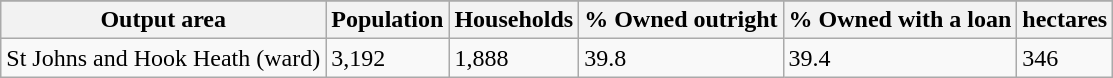<table class="wikitable">
<tr>
</tr>
<tr>
<th>Output area</th>
<th>Population</th>
<th>Households</th>
<th>% Owned outright</th>
<th>% Owned with a loan</th>
<th>hectares</th>
</tr>
<tr>
<td>St Johns and Hook Heath (ward)</td>
<td>3,192</td>
<td>1,888</td>
<td>39.8</td>
<td>39.4</td>
<td>346</td>
</tr>
</table>
